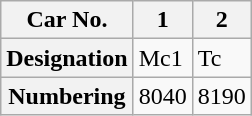<table class="wikitable">
<tr>
<th>Car No.</th>
<th>1</th>
<th>2</th>
</tr>
<tr>
<th>Designation</th>
<td>Mc1</td>
<td>Tc</td>
</tr>
<tr>
<th>Numbering</th>
<td>8040</td>
<td>8190</td>
</tr>
</table>
